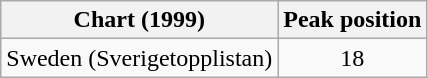<table class="wikitable">
<tr>
<th>Chart (1999)</th>
<th>Peak position</th>
</tr>
<tr>
<td>Sweden (Sverigetopplistan)</td>
<td align="center">18</td>
</tr>
</table>
